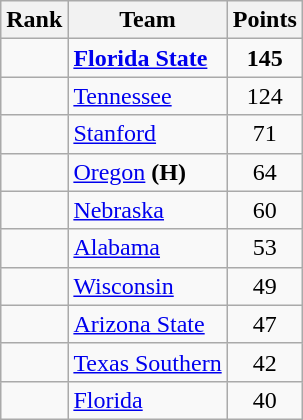<table class="wikitable sortable" style="text-align:center">
<tr>
<th>Rank</th>
<th>Team</th>
<th>Points</th>
</tr>
<tr>
<td></td>
<td align="left"><strong><a href='#'>Florida State</a></strong></td>
<td><strong>145</strong></td>
</tr>
<tr>
<td></td>
<td align="left"><a href='#'>Tennessee</a></td>
<td>124</td>
</tr>
<tr>
<td></td>
<td align="left"><a href='#'>Stanford</a></td>
<td>71</td>
</tr>
<tr>
<td></td>
<td align="left"><a href='#'>Oregon</a> <strong>(H)</strong></td>
<td>64</td>
</tr>
<tr>
<td></td>
<td align="left"><a href='#'>Nebraska</a></td>
<td>60</td>
</tr>
<tr>
<td></td>
<td align="left"><a href='#'>Alabama</a></td>
<td>53</td>
</tr>
<tr>
<td></td>
<td align="left"><a href='#'>Wisconsin</a></td>
<td>49</td>
</tr>
<tr>
<td></td>
<td align="left"><a href='#'>Arizona State</a></td>
<td>47</td>
</tr>
<tr>
<td></td>
<td align="left"><a href='#'>Texas Southern</a></td>
<td>42</td>
</tr>
<tr>
<td></td>
<td align="left"><a href='#'>Florida</a></td>
<td>40</td>
</tr>
</table>
